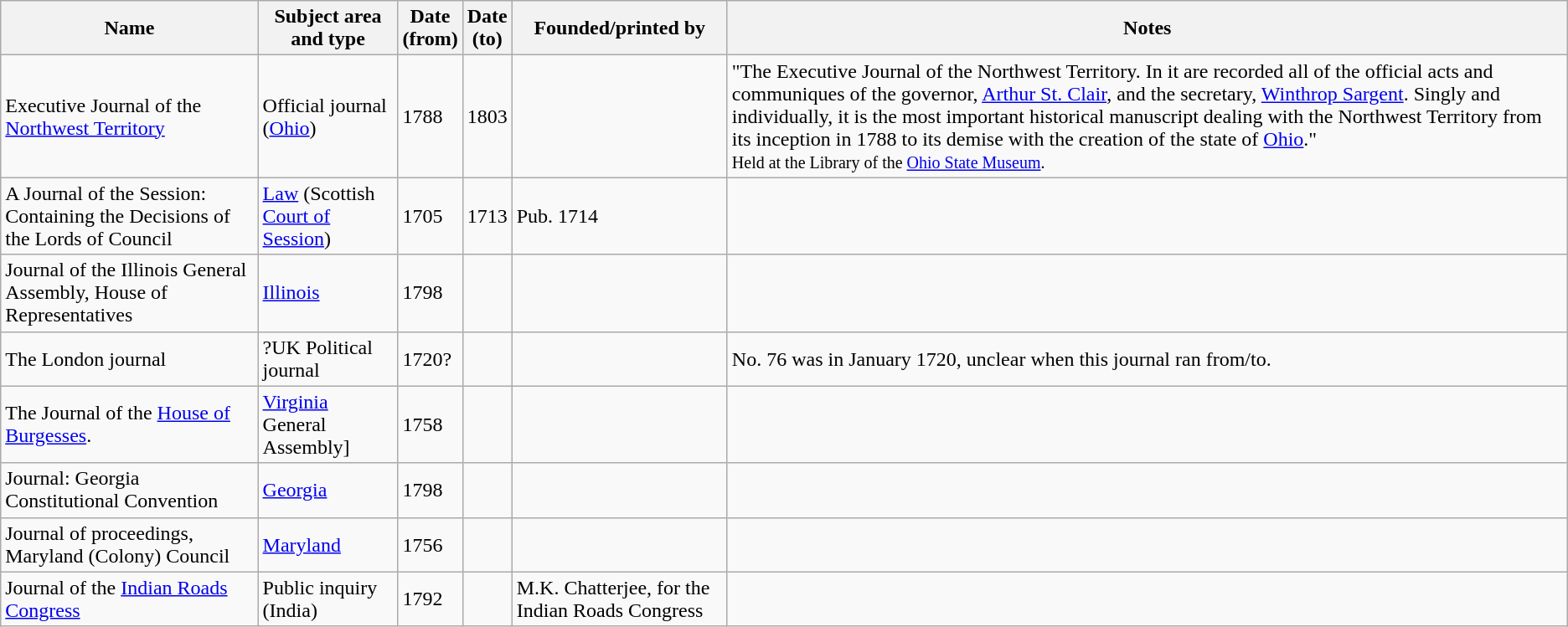<table class="wikitable sortable">
<tr>
<th>Name</th>
<th>Subject area<br>and type</th>
<th>Date<br>(from)</th>
<th>Date<br>(to)</th>
<th>Founded/printed by</th>
<th>Notes</th>
</tr>
<tr>
<td>Executive Journal of the <a href='#'>Northwest Territory</a></td>
<td>Official journal (<a href='#'>Ohio</a>)</td>
<td>1788</td>
<td>1803</td>
<td> </td>
<td>"The Executive Journal of the Northwest Territory. In it are recorded all of the official acts and communiques of the governor, <a href='#'>Arthur St. Clair</a>, and the secretary, <a href='#'>Winthrop Sargent</a>. Singly and individually, it is the most important historical manuscript dealing with the Northwest Territory from its inception in 1788 to its demise with the creation of the state of <a href='#'>Ohio</a>."<br><small>Held at the Library of the <a href='#'>Ohio State Museum</a>. </small></td>
</tr>
<tr>
<td>A Journal of the Session: Containing the Decisions of the Lords of Council</td>
<td><a href='#'>Law</a> (Scottish <a href='#'>Court of Session</a>)</td>
<td>1705</td>
<td>1713</td>
<td>Pub. 1714</td>
<td> </td>
</tr>
<tr>
<td>Journal of the Illinois General Assembly, House of Representatives</td>
<td><a href='#'>Illinois</a></td>
<td>1798</td>
<td> </td>
<td> </td>
<td> </td>
</tr>
<tr>
<td>The London journal</td>
<td>?UK Political journal</td>
<td>1720?</td>
<td> </td>
<td> </td>
<td>No. 76 was in January 1720, unclear when this journal ran from/to.</td>
</tr>
<tr>
<td>The Journal of the <a href='#'>House of Burgesses</a>.</td>
<td><a href='#'>Virginia</a> General Assembly]</td>
<td>1758</td>
<td> </td>
<td> </td>
<td> </td>
</tr>
<tr>
<td>Journal: Georgia Constitutional Convention</td>
<td><a href='#'>Georgia</a></td>
<td>1798</td>
<td> </td>
<td> </td>
<td> </td>
</tr>
<tr>
<td>Journal of proceedings, Maryland (Colony) Council</td>
<td><a href='#'>Maryland</a></td>
<td>1756</td>
<td> </td>
<td> </td>
<td> </td>
</tr>
<tr>
<td>Journal of the <a href='#'>Indian Roads Congress</a></td>
<td>Public inquiry (India)</td>
<td>1792</td>
<td> </td>
<td>M.K. Chatterjee, for the Indian Roads Congress</td>
<td> </td>
</tr>
</table>
